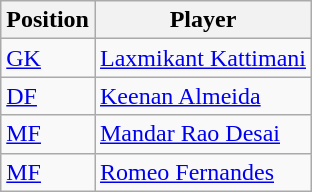<table class="wikitable sortable">
<tr>
<th>Position</th>
<th>Player</th>
</tr>
<tr>
<td><a href='#'>GK</a></td>
<td> <a href='#'>Laxmikant Kattimani</a></td>
</tr>
<tr>
<td><a href='#'>DF</a></td>
<td> <a href='#'>Keenan Almeida</a></td>
</tr>
<tr>
<td><a href='#'>MF</a></td>
<td> <a href='#'>Mandar Rao Desai</a></td>
</tr>
<tr>
<td><a href='#'>MF</a></td>
<td> <a href='#'>Romeo Fernandes</a></td>
</tr>
</table>
